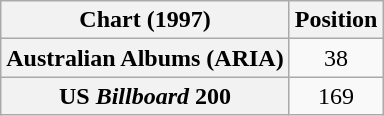<table class="wikitable sortable plainrowheaders" style="text-align:center">
<tr>
<th>Chart (1997)</th>
<th>Position</th>
</tr>
<tr>
<th scope="row">Australian Albums (ARIA)</th>
<td>38</td>
</tr>
<tr>
<th scope="row">US <em>Billboard</em> 200</th>
<td>169</td>
</tr>
</table>
